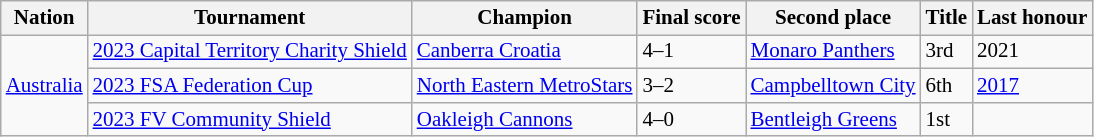<table class=wikitable style="font-size:14px">
<tr>
<th>Nation</th>
<th>Tournament</th>
<th>Champion</th>
<th>Final score</th>
<th>Second place</th>
<th data-sort-type="number">Title</th>
<th>Last honour</th>
</tr>
<tr>
<td rowspan=3> <a href='#'>Australia</a></td>
<td><a href='#'>2023 Capital Territory Charity Shield</a></td>
<td><a href='#'>Canberra Croatia</a></td>
<td>4–1</td>
<td><a href='#'>Monaro Panthers</a></td>
<td>3rd</td>
<td>2021</td>
</tr>
<tr>
<td><a href='#'>2023 FSA Federation Cup</a></td>
<td><a href='#'>North Eastern MetroStars</a></td>
<td>3–2 </td>
<td><a href='#'>Campbelltown City</a></td>
<td>6th</td>
<td><a href='#'>2017</a></td>
</tr>
<tr>
<td><a href='#'>2023 FV Community Shield</a></td>
<td><a href='#'>Oakleigh Cannons</a></td>
<td>4–0</td>
<td><a href='#'>Bentleigh Greens</a></td>
<td>1st</td>
<td></td>
</tr>
</table>
